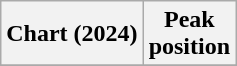<table class="wikitable sortable plainrowheaders" style="text-align:center">
<tr>
<th scope="col">Chart (2024)</th>
<th scope="col">Peak<br> position</th>
</tr>
<tr>
</tr>
</table>
